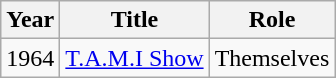<table class="wikitable">
<tr>
<th>Year</th>
<th>Title</th>
<th>Role</th>
</tr>
<tr>
<td>1964</td>
<td><a href='#'>T.A.M.I Show</a></td>
<td>Themselves</td>
</tr>
</table>
